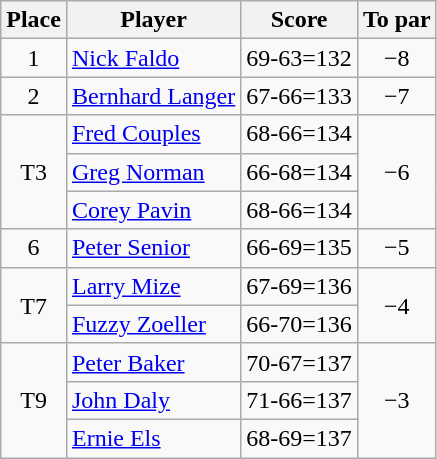<table class="wikitable">
<tr>
<th>Place</th>
<th>Player</th>
<th>Score</th>
<th>To par</th>
</tr>
<tr>
<td align=center>1</td>
<td> <a href='#'>Nick Faldo</a></td>
<td align=center>69-63=132</td>
<td align=center>−8</td>
</tr>
<tr>
<td align=center>2</td>
<td> <a href='#'>Bernhard Langer</a></td>
<td align=center>67-66=133</td>
<td align=center>−7</td>
</tr>
<tr>
<td rowspan="3" align=center>T3</td>
<td> <a href='#'>Fred Couples</a></td>
<td align=center>68-66=134</td>
<td rowspan="3" align=center>−6</td>
</tr>
<tr>
<td> <a href='#'>Greg Norman</a></td>
<td align=center>66-68=134</td>
</tr>
<tr>
<td> <a href='#'>Corey Pavin</a></td>
<td align=center>68-66=134</td>
</tr>
<tr>
<td align=center>6</td>
<td> <a href='#'>Peter Senior</a></td>
<td align=center>66-69=135</td>
<td align=center>−5</td>
</tr>
<tr>
<td rowspan="2" align=center>T7</td>
<td> <a href='#'>Larry Mize</a></td>
<td align=center>67-69=136</td>
<td rowspan="2" align=center>−4</td>
</tr>
<tr>
<td> <a href='#'>Fuzzy Zoeller</a></td>
<td align=center>66-70=136</td>
</tr>
<tr>
<td rowspan="3" align=center>T9</td>
<td> <a href='#'>Peter Baker</a></td>
<td align=center>70-67=137</td>
<td rowspan="3" align=center>−3</td>
</tr>
<tr>
<td> <a href='#'>John Daly</a></td>
<td align=center>71-66=137</td>
</tr>
<tr>
<td> <a href='#'>Ernie Els</a></td>
<td align=center>68-69=137</td>
</tr>
</table>
